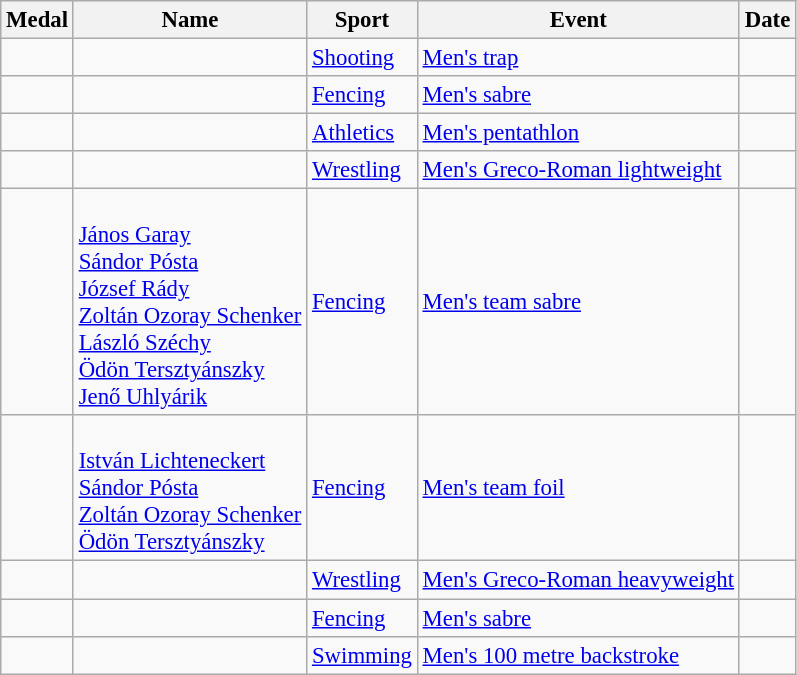<table class="wikitable sortable" style="font-size: 95%;">
<tr>
<th>Medal</th>
<th>Name</th>
<th>Sport</th>
<th>Event</th>
<th>Date</th>
</tr>
<tr>
<td></td>
<td></td>
<td><a href='#'>Shooting</a></td>
<td><a href='#'>Men's trap</a></td>
<td></td>
</tr>
<tr>
<td></td>
<td></td>
<td><a href='#'>Fencing</a></td>
<td><a href='#'>Men's sabre</a></td>
<td></td>
</tr>
<tr>
<td></td>
<td></td>
<td><a href='#'>Athletics</a></td>
<td><a href='#'>Men's pentathlon</a></td>
<td></td>
</tr>
<tr>
<td></td>
<td></td>
<td><a href='#'>Wrestling</a></td>
<td><a href='#'>Men's Greco-Roman lightweight</a></td>
<td></td>
</tr>
<tr>
<td></td>
<td><br><a href='#'>János Garay</a><br><a href='#'>Sándor Pósta</a><br><a href='#'>József Rády</a><br><a href='#'>Zoltán Ozoray Schenker</a><br><a href='#'>László Széchy</a><br><a href='#'>Ödön Tersztyánszky</a><br><a href='#'>Jenő Uhlyárik</a></td>
<td><a href='#'>Fencing</a></td>
<td><a href='#'>Men's team sabre</a></td>
<td></td>
</tr>
<tr>
<td></td>
<td><br><a href='#'>István Lichteneckert</a><br><a href='#'>Sándor Pósta</a><br><a href='#'>Zoltán Ozoray Schenker</a><br><a href='#'>Ödön Tersztyánszky</a></td>
<td><a href='#'>Fencing</a></td>
<td><a href='#'>Men's team foil</a></td>
<td></td>
</tr>
<tr>
<td></td>
<td></td>
<td><a href='#'>Wrestling</a></td>
<td><a href='#'>Men's Greco-Roman heavyweight</a></td>
<td></td>
</tr>
<tr>
<td></td>
<td></td>
<td><a href='#'>Fencing</a></td>
<td><a href='#'>Men's sabre</a></td>
<td></td>
</tr>
<tr>
<td></td>
<td></td>
<td><a href='#'>Swimming</a></td>
<td><a href='#'>Men's 100 metre backstroke</a></td>
<td></td>
</tr>
</table>
